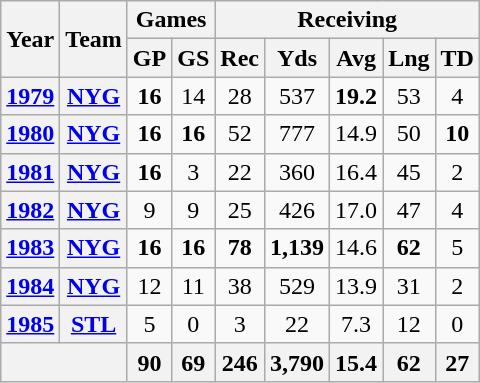<table class="wikitable" style="text-align:center">
<tr>
<th rowspan="2">Year</th>
<th rowspan="2">Team</th>
<th colspan="2">Games</th>
<th colspan="5">Receiving</th>
</tr>
<tr>
<th>GP</th>
<th>GS</th>
<th>Rec</th>
<th>Yds</th>
<th>Avg</th>
<th>Lng</th>
<th>TD</th>
</tr>
<tr>
<th><a href='#'>1979</a></th>
<th><a href='#'>NYG</a></th>
<td><strong>16</strong></td>
<td>14</td>
<td>28</td>
<td>537</td>
<td><strong>19.2</strong></td>
<td>53</td>
<td>4</td>
</tr>
<tr>
<th><a href='#'>1980</a></th>
<th><a href='#'>NYG</a></th>
<td><strong>16</strong></td>
<td><strong>16</strong></td>
<td>52</td>
<td>777</td>
<td>14.9</td>
<td>50</td>
<td><strong>10</strong></td>
</tr>
<tr>
<th><a href='#'>1981</a></th>
<th><a href='#'>NYG</a></th>
<td><strong>16</strong></td>
<td>3</td>
<td>22</td>
<td>360</td>
<td>16.4</td>
<td>45</td>
<td>2</td>
</tr>
<tr>
<th><a href='#'>1982</a></th>
<th><a href='#'>NYG</a></th>
<td>9</td>
<td>9</td>
<td>25</td>
<td>426</td>
<td>17.0</td>
<td>47</td>
<td>4</td>
</tr>
<tr>
<th><a href='#'>1983</a></th>
<th><a href='#'>NYG</a></th>
<td><strong>16</strong></td>
<td><strong>16</strong></td>
<td><strong>78</strong></td>
<td><strong>1,139</strong></td>
<td>14.6</td>
<td><strong>62</strong></td>
<td>5</td>
</tr>
<tr>
<th><a href='#'>1984</a></th>
<th><a href='#'>NYG</a></th>
<td>12</td>
<td>11</td>
<td>38</td>
<td>529</td>
<td>13.9</td>
<td>31</td>
<td>2</td>
</tr>
<tr>
<th><a href='#'>1985</a></th>
<th><a href='#'>STL</a></th>
<td>5</td>
<td>0</td>
<td>3</td>
<td>22</td>
<td>7.3</td>
<td>12</td>
<td>0</td>
</tr>
<tr>
<th colspan="2"></th>
<th>90</th>
<th>69</th>
<th>246</th>
<th>3,790</th>
<th>15.4</th>
<th>62</th>
<th>27</th>
</tr>
</table>
